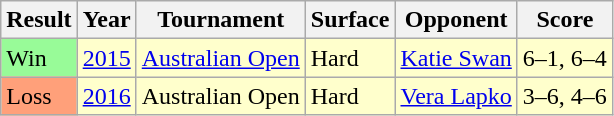<table class="sortable wikitable">
<tr>
<th>Result</th>
<th>Year</th>
<th>Tournament</th>
<th>Surface</th>
<th>Opponent</th>
<th class="unsortable">Score</th>
</tr>
<tr style="background:#ffc;">
<td style="background:#98fb98;">Win</td>
<td><a href='#'>2015</a></td>
<td><a href='#'>Australian Open</a></td>
<td>Hard</td>
<td> <a href='#'>Katie Swan</a></td>
<td>6–1, 6–4</td>
</tr>
<tr style="background:#ffc;">
<td style="background:#ffa07a;">Loss</td>
<td><a href='#'>2016</a></td>
<td>Australian Open</td>
<td>Hard</td>
<td> <a href='#'>Vera Lapko</a></td>
<td>3–6, 4–6</td>
</tr>
</table>
